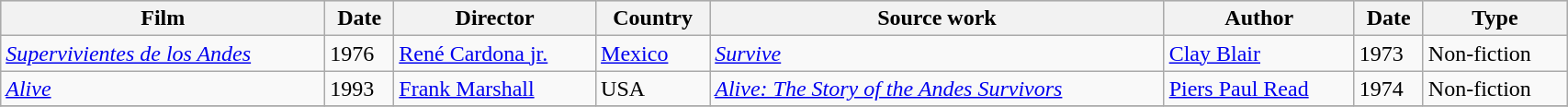<table class="wikitable" style=width:90%>
<tr style="background:#CCCCCC;">
<th>Film</th>
<th>Date</th>
<th>Director</th>
<th>Country</th>
<th>Source work</th>
<th>Author</th>
<th>Date</th>
<th>Type</th>
</tr>
<tr>
<td><em><a href='#'>Supervivientes de los Andes</a></em></td>
<td>1976</td>
<td><a href='#'>René Cardona jr.</a></td>
<td><a href='#'>Mexico</a></td>
<td><em><a href='#'>Survive</a></em></td>
<td><a href='#'>Clay Blair</a></td>
<td>1973</td>
<td>Non-fiction</td>
</tr>
<tr>
<td><em><a href='#'>Alive</a></em></td>
<td>1993</td>
<td><a href='#'>Frank Marshall</a></td>
<td>USA</td>
<td><em><a href='#'>Alive: The Story of the Andes Survivors</a></em></td>
<td><a href='#'>Piers Paul Read</a></td>
<td>1974</td>
<td>Non-fiction</td>
</tr>
<tr>
</tr>
</table>
